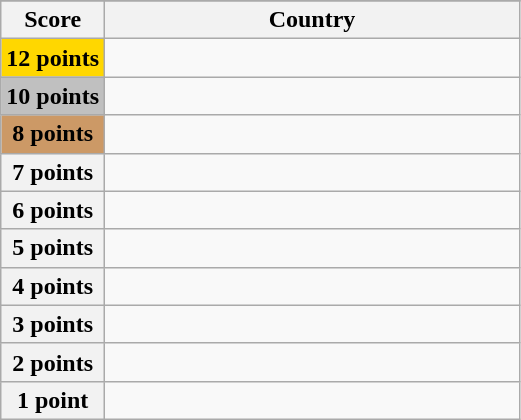<table class="wikitable">
<tr>
</tr>
<tr>
<th scope="col" width="20%">Score</th>
<th scope="col">Country</th>
</tr>
<tr>
<th scope="row" style="background:gold">12 points</th>
<td></td>
</tr>
<tr>
<th scope="row" style="background:silver">10 points</th>
<td></td>
</tr>
<tr>
<th scope="row" style="background:#CC9966">8 points</th>
<td></td>
</tr>
<tr>
<th scope="row">7 points</th>
<td></td>
</tr>
<tr>
<th scope="row">6 points</th>
<td></td>
</tr>
<tr>
<th scope="row">5 points</th>
<td></td>
</tr>
<tr>
<th scope="row">4 points</th>
<td></td>
</tr>
<tr>
<th scope="row">3 points</th>
<td></td>
</tr>
<tr>
<th scope="row">2 points</th>
<td></td>
</tr>
<tr>
<th scope="row">1 point</th>
<td></td>
</tr>
</table>
